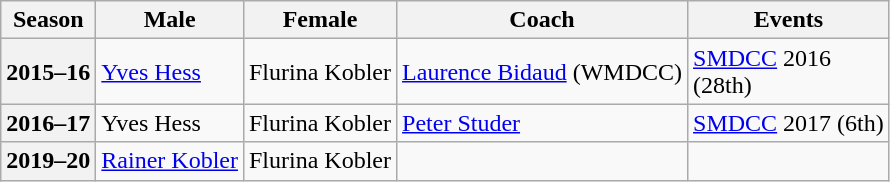<table class="wikitable">
<tr>
<th scope="col">Season</th>
<th scope="col">Male</th>
<th scope="col">Female</th>
<th scope="col">Coach</th>
<th scope="col">Events</th>
</tr>
<tr>
<th scope="row">2015–16</th>
<td><a href='#'>Yves Hess</a></td>
<td>Flurina Kobler</td>
<td><a href='#'>Laurence Bidaud</a> (WMDCC)</td>
<td><a href='#'>SMDCC</a> 2016 <br> (28th)</td>
</tr>
<tr>
<th scope="row">2016–17</th>
<td>Yves Hess</td>
<td>Flurina Kobler</td>
<td><a href='#'>Peter Studer</a></td>
<td><a href='#'>SMDCC</a> 2017 (6th)</td>
</tr>
<tr>
<th scope="row">2019–20</th>
<td><a href='#'>Rainer Kobler</a></td>
<td>Flurina Kobler</td>
<td></td>
<td></td>
</tr>
</table>
